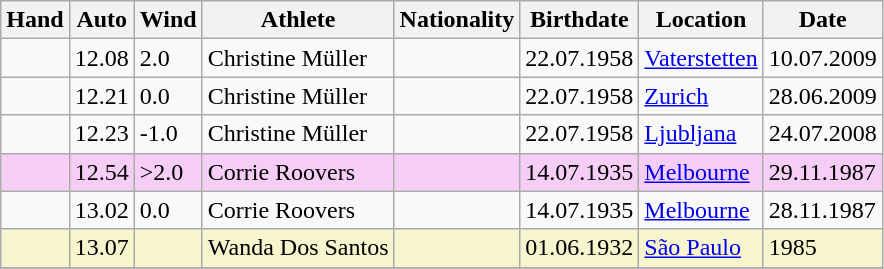<table class="wikitable">
<tr>
<th>Hand</th>
<th>Auto</th>
<th>Wind</th>
<th>Athlete</th>
<th>Nationality</th>
<th>Birthdate</th>
<th>Location</th>
<th>Date</th>
</tr>
<tr>
<td></td>
<td>12.08</td>
<td>2.0</td>
<td>Christine Müller</td>
<td></td>
<td>22.07.1958</td>
<td><a href='#'>Vaterstetten</a></td>
<td>10.07.2009</td>
</tr>
<tr>
<td></td>
<td>12.21</td>
<td>0.0</td>
<td>Christine Müller</td>
<td></td>
<td>22.07.1958</td>
<td><a href='#'>Zurich</a></td>
<td>28.06.2009</td>
</tr>
<tr>
<td></td>
<td>12.23</td>
<td>-1.0</td>
<td>Christine Müller</td>
<td></td>
<td>22.07.1958</td>
<td><a href='#'>Ljubljana</a></td>
<td>24.07.2008</td>
</tr>
<tr bgcolor=#f6CEF5>
<td></td>
<td>12.54</td>
<td>>2.0</td>
<td>Corrie Roovers</td>
<td></td>
<td>14.07.1935</td>
<td><a href='#'>Melbourne</a></td>
<td>29.11.1987</td>
</tr>
<tr>
<td></td>
<td>13.02</td>
<td>0.0</td>
<td>Corrie Roovers</td>
<td></td>
<td>14.07.1935</td>
<td><a href='#'>Melbourne</a></td>
<td>28.11.1987</td>
</tr>
<tr bgcolor=#f6F5CE>
<td></td>
<td>13.07</td>
<td></td>
<td>Wanda Dos Santos</td>
<td></td>
<td>01.06.1932</td>
<td><a href='#'>São Paulo</a></td>
<td>1985</td>
</tr>
<tr>
</tr>
</table>
